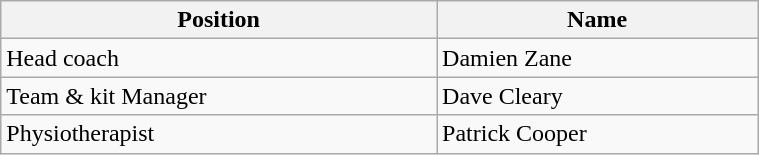<table class="wikitable" width=40% style="text-align:left;font-size:100%;">
<tr>
<th>Position</th>
<th>Name</th>
</tr>
<tr>
<td>Head coach</td>
<td> Damien Zane</td>
</tr>
<tr>
<td>Team & kit Manager</td>
<td> Dave Cleary</td>
</tr>
<tr>
<td>Physiotherapist</td>
<td> Patrick Cooper</td>
</tr>
</table>
